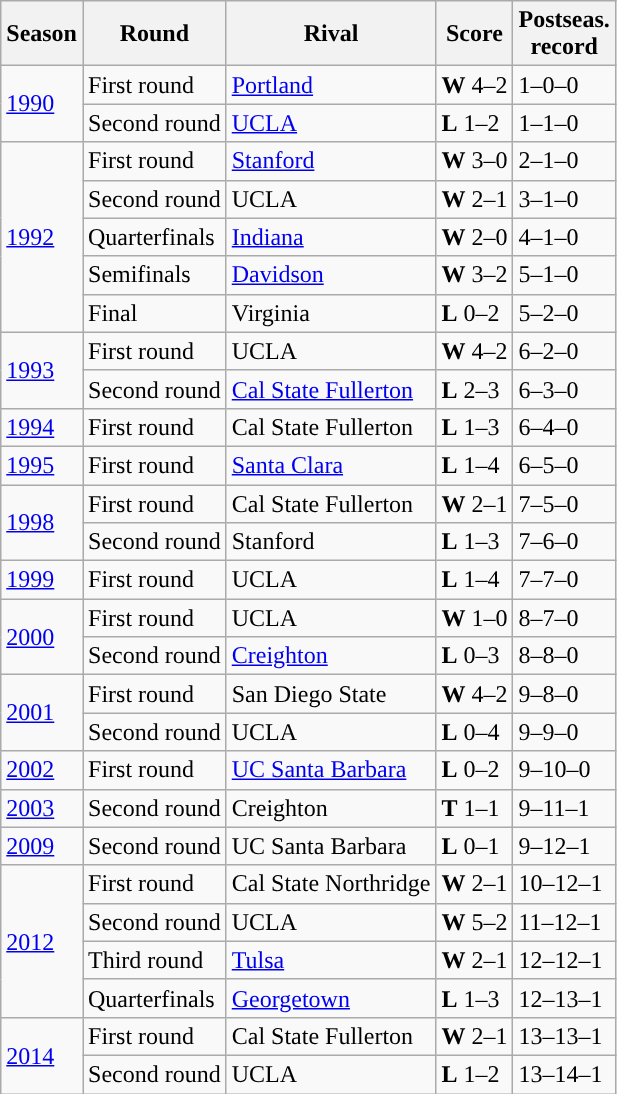<table class="wikitable" style=" ">
<tr>
<th width=px>Season</th>
<th width=px>Round</th>
<th width=px>Rival</th>
<th width=px>Score</th>
<th width=px>Postseas.<br>record</th>
</tr>
<tr>
<td rowspan="2"><a href='#'>1990</a></td>
<td>First round</td>
<td><a href='#'>Portland</a></td>
<td><strong>W</strong> 4–2</td>
<td>1–0–0</td>
</tr>
<tr>
<td>Second round</td>
<td><a href='#'>UCLA</a></td>
<td><strong>L</strong> 1–2 </td>
<td>1–1–0</td>
</tr>
<tr>
<td rowspan="5"><a href='#'>1992</a></td>
<td>First round</td>
<td><a href='#'>Stanford</a></td>
<td><strong>W</strong> 3–0</td>
<td>2–1–0</td>
</tr>
<tr>
<td>Second round</td>
<td>UCLA</td>
<td><strong>W</strong> 2–1</td>
<td>3–1–0</td>
</tr>
<tr>
<td>Quarterfinals</td>
<td><a href='#'>Indiana</a></td>
<td><strong>W</strong> 2–0</td>
<td>4–1–0</td>
</tr>
<tr>
<td>Semifinals</td>
<td><a href='#'>Davidson</a></td>
<td><strong>W</strong> 3–2 </td>
<td>5–1–0</td>
</tr>
<tr>
<td>Final</td>
<td>Virginia</td>
<td><strong>L</strong> 0–2</td>
<td>5–2–0</td>
</tr>
<tr>
<td rowspan="2"><a href='#'>1993</a></td>
<td>First round</td>
<td>UCLA</td>
<td><strong>W</strong> 4–2 </td>
<td>6–2–0</td>
</tr>
<tr>
<td>Second round</td>
<td><a href='#'>Cal State Fullerton</a></td>
<td><strong>L</strong> 2–3 </td>
<td>6–3–0</td>
</tr>
<tr>
<td><a href='#'>1994</a></td>
<td>First round</td>
<td>Cal State Fullerton</td>
<td><strong>L</strong> 1–3 </td>
<td>6–4–0</td>
</tr>
<tr>
<td><a href='#'>1995</a></td>
<td>First round</td>
<td><a href='#'>Santa Clara</a></td>
<td><strong>L</strong> 1–4 </td>
<td>6–5–0</td>
</tr>
<tr>
<td rowspan="2"><a href='#'>1998</a></td>
<td>First round</td>
<td>Cal State Fullerton</td>
<td><strong>W</strong> 2–1</td>
<td>7–5–0</td>
</tr>
<tr>
<td>Second round</td>
<td>Stanford</td>
<td><strong>L</strong> 1–3 </td>
<td>7–6–0</td>
</tr>
<tr>
<td><a href='#'>1999</a></td>
<td>First round</td>
<td>UCLA</td>
<td><strong>L</strong> 1–4</td>
<td>7–7–0</td>
</tr>
<tr>
<td rowspan="2"><a href='#'>2000</a></td>
<td>First round</td>
<td>UCLA</td>
<td><strong>W</strong> 1–0 </td>
<td>8–7–0</td>
</tr>
<tr>
<td>Second round</td>
<td><a href='#'>Creighton</a></td>
<td><strong>L</strong> 0–3 </td>
<td>8–8–0</td>
</tr>
<tr>
<td rowspan="2"><a href='#'>2001</a></td>
<td>First round</td>
<td>San Diego State</td>
<td><strong>W</strong> 4–2</td>
<td>9–8–0</td>
</tr>
<tr>
<td>Second round</td>
<td>UCLA</td>
<td><strong>L</strong> 0–4</td>
<td>9–9–0</td>
</tr>
<tr>
<td><a href='#'>2002</a></td>
<td>First round</td>
<td><a href='#'>UC Santa Barbara</a></td>
<td><strong>L</strong> 0–2</td>
<td>9–10–0</td>
</tr>
<tr>
<td><a href='#'>2003</a></td>
<td>Second round</td>
<td>Creighton</td>
<td><strong>T</strong> 1–1</td>
<td>9–11–1</td>
</tr>
<tr>
<td><a href='#'>2009</a></td>
<td>Second round</td>
<td>UC Santa Barbara</td>
<td><strong>L</strong> 0–1</td>
<td>9–12–1</td>
</tr>
<tr>
<td rowspan="4"><a href='#'>2012</a></td>
<td>First round</td>
<td>Cal State Northridge</td>
<td><strong>W</strong> 2–1 </td>
<td>10–12–1</td>
</tr>
<tr>
<td>Second round</td>
<td>UCLA</td>
<td><strong>W</strong> 5–2</td>
<td>11–12–1</td>
</tr>
<tr>
<td>Third round</td>
<td><a href='#'>Tulsa</a></td>
<td><strong>W</strong> 2–1</td>
<td>12–12–1</td>
</tr>
<tr>
<td>Quarterfinals</td>
<td><a href='#'>Georgetown</a></td>
<td><strong>L</strong> 1–3</td>
<td>12–13–1</td>
</tr>
<tr>
<td rowspan="2"><a href='#'>2014</a></td>
<td>First round</td>
<td>Cal State Fullerton</td>
<td><strong>W</strong> 2–1 </td>
<td>13–13–1</td>
</tr>
<tr>
<td>Second round</td>
<td>UCLA</td>
<td><strong>L</strong> 1–2 </td>
<td>13–14–1</td>
</tr>
</table>
